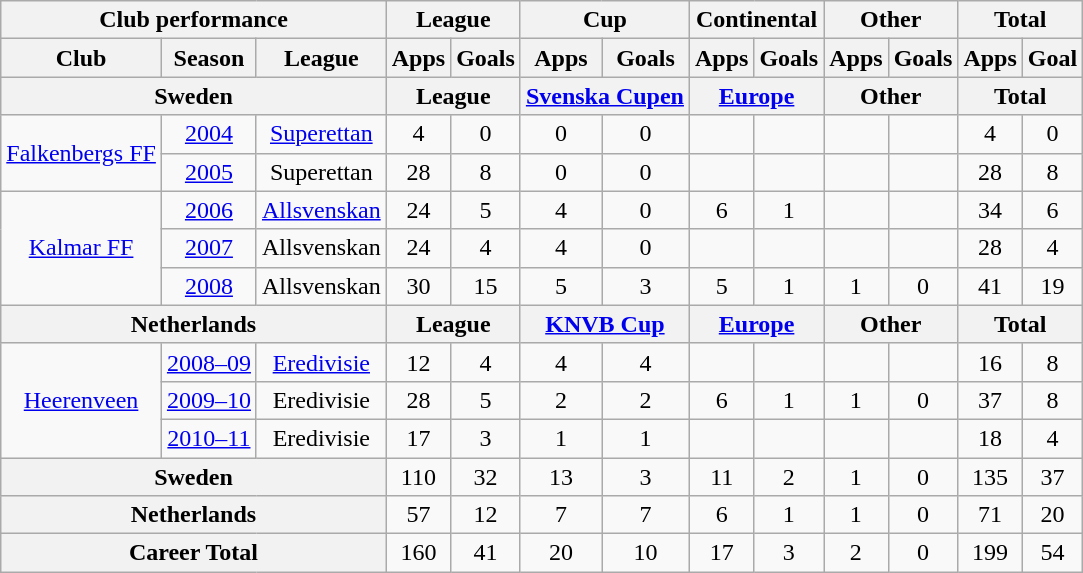<table class="wikitable" style="text-align:center;">
<tr>
<th colspan="3">Club performance</th>
<th colspan="2">League</th>
<th colspan="2">Cup</th>
<th colspan="2">Continental</th>
<th colspan="2">Other</th>
<th colspan="2">Total</th>
</tr>
<tr>
<th>Club</th>
<th>Season</th>
<th>League</th>
<th>Apps</th>
<th>Goals</th>
<th>Apps</th>
<th>Goals</th>
<th>Apps</th>
<th>Goals</th>
<th>Apps</th>
<th>Goals</th>
<th>Apps</th>
<th>Goal</th>
</tr>
<tr>
<th colspan="3">Sweden</th>
<th colspan="2">League</th>
<th colspan="2"><a href='#'>Svenska Cupen</a></th>
<th colspan="2"><a href='#'>Europe</a></th>
<th colspan="2">Other</th>
<th colspan="2">Total</th>
</tr>
<tr>
<td rowspan="2"><a href='#'>Falkenbergs FF</a></td>
<td><a href='#'>2004</a></td>
<td><a href='#'>Superettan</a></td>
<td>4</td>
<td>0</td>
<td>0</td>
<td>0</td>
<td></td>
<td></td>
<td></td>
<td></td>
<td>4</td>
<td>0</td>
</tr>
<tr>
<td><a href='#'>2005</a></td>
<td>Superettan</td>
<td>28</td>
<td>8</td>
<td>0</td>
<td>0</td>
<td></td>
<td></td>
<td></td>
<td></td>
<td>28</td>
<td>8</td>
</tr>
<tr>
<td rowspan="3"><a href='#'>Kalmar FF</a></td>
<td><a href='#'>2006</a></td>
<td><a href='#'>Allsvenskan</a></td>
<td>24</td>
<td>5</td>
<td>4</td>
<td>0</td>
<td>6</td>
<td>1</td>
<td></td>
<td></td>
<td>34</td>
<td>6</td>
</tr>
<tr>
<td><a href='#'>2007</a></td>
<td>Allsvenskan</td>
<td>24</td>
<td>4</td>
<td>4</td>
<td>0</td>
<td></td>
<td></td>
<td></td>
<td></td>
<td>28</td>
<td>4</td>
</tr>
<tr>
<td><a href='#'>2008</a></td>
<td>Allsvenskan</td>
<td>30</td>
<td>15</td>
<td>5</td>
<td>3</td>
<td>5</td>
<td>1</td>
<td>1</td>
<td>0</td>
<td>41</td>
<td>19</td>
</tr>
<tr>
<th colspan="3">Netherlands</th>
<th colspan="2">League</th>
<th colspan="2"><a href='#'>KNVB Cup</a></th>
<th colspan="2"><a href='#'>Europe</a></th>
<th colspan="2">Other</th>
<th colspan="2">Total</th>
</tr>
<tr>
<td rowspan="3"><a href='#'>Heerenveen</a></td>
<td><a href='#'>2008–09</a></td>
<td><a href='#'>Eredivisie</a></td>
<td>12</td>
<td>4</td>
<td>4</td>
<td>4</td>
<td></td>
<td></td>
<td></td>
<td></td>
<td>16</td>
<td>8</td>
</tr>
<tr>
<td><a href='#'>2009–10</a></td>
<td>Eredivisie</td>
<td>28</td>
<td>5</td>
<td>2</td>
<td>2</td>
<td>6</td>
<td>1</td>
<td>1</td>
<td>0</td>
<td>37</td>
<td>8</td>
</tr>
<tr>
<td><a href='#'>2010–11</a></td>
<td>Eredivisie</td>
<td>17</td>
<td>3</td>
<td>1</td>
<td>1</td>
<td></td>
<td></td>
<td></td>
<td></td>
<td>18</td>
<td>4</td>
</tr>
<tr>
<th colspan="3">Sweden</th>
<td>110</td>
<td>32</td>
<td>13</td>
<td>3</td>
<td>11</td>
<td>2</td>
<td>1</td>
<td>0</td>
<td>135</td>
<td>37</td>
</tr>
<tr>
<th colspan="3" !>Netherlands</th>
<td>57</td>
<td>12</td>
<td>7</td>
<td>7</td>
<td>6</td>
<td>1</td>
<td>1</td>
<td>0</td>
<td>71</td>
<td>20</td>
</tr>
<tr>
<th colspan="3">Career Total</th>
<td>160</td>
<td>41</td>
<td>20</td>
<td>10</td>
<td>17</td>
<td>3</td>
<td>2</td>
<td>0</td>
<td>199</td>
<td>54</td>
</tr>
</table>
